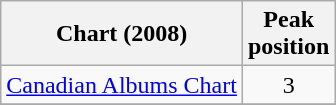<table class="wikitable sortable">
<tr>
<th align="left">Chart (2008)</th>
<th align="left">Peak<br>position</th>
</tr>
<tr>
<td align="left"><a href='#'>Canadian Albums Chart</a></td>
<td align="center">3</td>
</tr>
<tr>
</tr>
</table>
